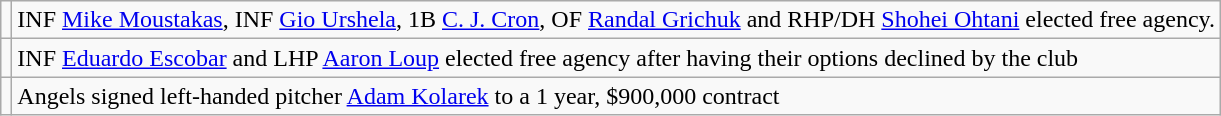<table class="wikitable">
<tr>
<td></td>
<td>INF <a href='#'>Mike Moustakas</a>, INF <a href='#'>Gio Urshela</a>, 1B <a href='#'>C. J. Cron</a>, OF <a href='#'>Randal Grichuk</a> and RHP/DH <a href='#'>Shohei Ohtani</a> elected free agency.</td>
</tr>
<tr>
<td></td>
<td>INF <a href='#'>Eduardo Escobar</a> and LHP <a href='#'>Aaron Loup</a> elected free agency after having their options declined by the club</td>
</tr>
<tr>
<td></td>
<td>Angels signed left-handed pitcher <a href='#'>Adam Kolarek</a> to a 1 year, $900,000 contract</td>
</tr>
</table>
